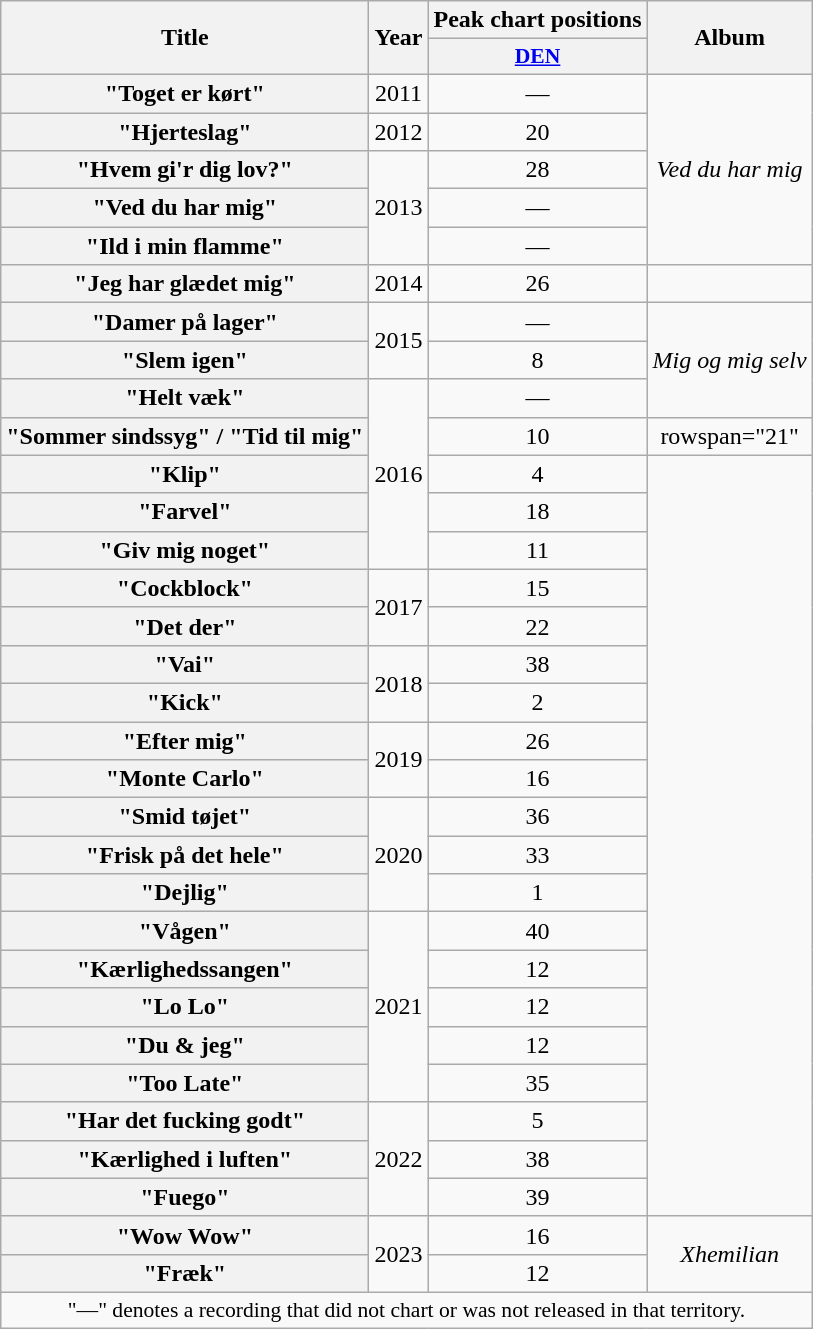<table class="wikitable plainrowheaders" style="text-align:center;">
<tr>
<th scope="col" rowspan="2">Title</th>
<th scope="col" rowspan="2">Year</th>
<th scope="col" colspan="1">Peak chart positions</th>
<th scope="col" rowspan="2">Album</th>
</tr>
<tr>
<th scope="col" style="width:2.5 em;font-size:90%;"><a href='#'>DEN</a><br></th>
</tr>
<tr>
<th scope="row">"Toget er kørt"</th>
<td>2011</td>
<td>—</td>
<td rowspan="5"><em>Ved du har mig</em></td>
</tr>
<tr>
<th scope="row">"Hjerteslag"<br></th>
<td>2012</td>
<td>20</td>
</tr>
<tr>
<th scope="row">"Hvem gi'r dig lov?"</th>
<td rowspan="3">2013</td>
<td>28</td>
</tr>
<tr>
<th scope="row">"Ved du har mig"</th>
<td>—</td>
</tr>
<tr>
<th scope="row">"Ild i min flamme"</th>
<td>—</td>
</tr>
<tr>
<th scope="row">"Jeg har glædet mig"</th>
<td>2014</td>
<td>26</td>
<td></td>
</tr>
<tr>
<th scope="row">"Damer på lager"</th>
<td rowspan="2">2015</td>
<td>—</td>
<td rowspan="3"><em>Mig og mig selv</em></td>
</tr>
<tr>
<th scope="row">"Slem igen"<br></th>
<td>8</td>
</tr>
<tr>
<th scope="row">"Helt væk"</th>
<td rowspan="5">2016</td>
<td>—</td>
</tr>
<tr>
<th scope="row">"Sommer sindssyg" / "Tid til mig"</th>
<td>10</td>
<td>rowspan="21" </td>
</tr>
<tr>
<th scope="row">"Klip"<br></th>
<td>4</td>
</tr>
<tr>
<th scope="row">"Farvel"</th>
<td>18</td>
</tr>
<tr>
<th scope="row">"Giv mig noget"</th>
<td>11<br></td>
</tr>
<tr>
<th scope="row">"Cockblock"</th>
<td rowspan="2">2017</td>
<td>15<br></td>
</tr>
<tr>
<th scope="row">"Det der"</th>
<td>22<br></td>
</tr>
<tr>
<th scope="row">"Vai"</th>
<td rowspan="2">2018</td>
<td>38<br></td>
</tr>
<tr>
<th scope="row">"Kick"<br></th>
<td>2<br></td>
</tr>
<tr>
<th scope="row">"Efter mig"<br></th>
<td rowspan="2">2019</td>
<td>26<br></td>
</tr>
<tr>
<th scope="row">"Monte Carlo"<br></th>
<td>16<br></td>
</tr>
<tr>
<th scope="row">"Smid tøjet"</th>
<td rowspan="3">2020</td>
<td>36<br></td>
</tr>
<tr>
<th scope="row">"Frisk på det hele"</th>
<td>33<br></td>
</tr>
<tr>
<th scope="row">"Dejlig"<br></th>
<td>1<br></td>
</tr>
<tr>
<th scope="row">"Vågen"</th>
<td rowspan="5">2021</td>
<td>40<br></td>
</tr>
<tr>
<th scope="row">"Kærlighedssangen"</th>
<td>12<br></td>
</tr>
<tr>
<th scope="row">"Lo Lo"<br></th>
<td>12<br></td>
</tr>
<tr>
<th scope="row">"Du & jeg"<br></th>
<td>12<br></td>
</tr>
<tr>
<th scope="row">"Too Late"</th>
<td>35<br></td>
</tr>
<tr>
<th scope="row">"Har det fucking godt"</th>
<td rowspan="3">2022</td>
<td>5<br></td>
</tr>
<tr>
<th scope="row">"Kærlighed i luften"</th>
<td>38<br></td>
</tr>
<tr>
<th scope="row">"Fuego"<br></th>
<td>39<br></td>
</tr>
<tr>
<th scope="row">"Wow Wow"<br></th>
<td rowspan="2">2023</td>
<td>16<br></td>
<td rowspan="2"><em>Xhemilian</em></td>
</tr>
<tr>
<th scope="row">"Fræk"</th>
<td>12<br></td>
</tr>
<tr>
<td colspan="11" style="font-size:90%">"—" denotes a recording that did not chart or was not released in that territory.</td>
</tr>
</table>
